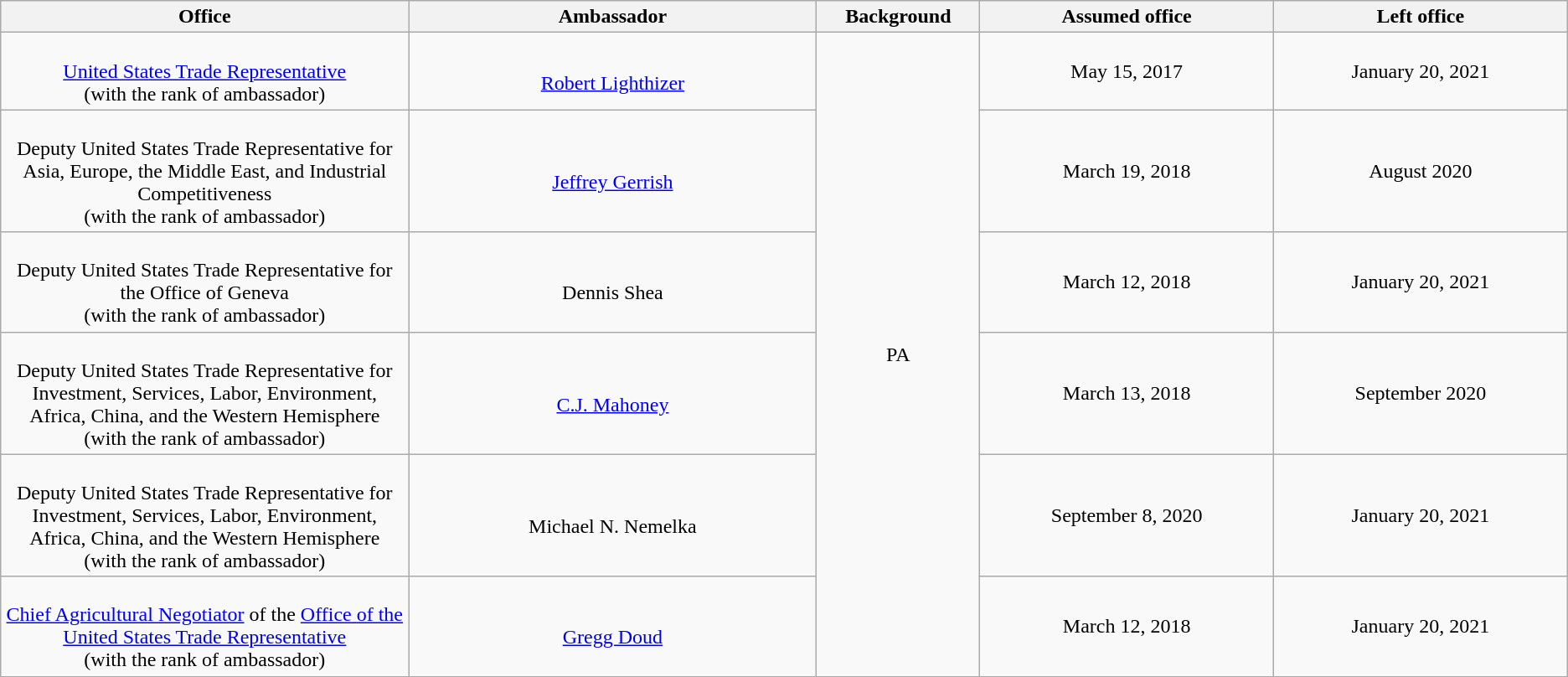<table class="wikitable sortable" style="text-align:center">
<tr>
<th style="width:25%;">Office</th>
<th style="width:25%;">Ambassador</th>
<th style="width:10%;">Background</th>
<th style="width:18%;">Assumed office</th>
<th style="width:18%;">Left office</th>
</tr>
<tr>
<td><br><a href='#'>United States Trade Representative</a><br>(with the rank of ambassador)</td>
<td><br><a href='#'>Robert Lighthizer</a></td>
<td rowspan="6">PA</td>
<td>May 15, 2017<br></td>
<td>January 20, 2021</td>
</tr>
<tr>
<td><br>Deputy United States Trade Representative for Asia, Europe, the Middle East, and Industrial Competitiveness<br>(with the rank of ambassador)</td>
<td><br><a href='#'>Jeffrey Gerrish</a></td>
<td>March 19, 2018<br></td>
<td>August 2020</td>
</tr>
<tr>
<td><br>Deputy United States Trade Representative for the Office of Geneva<br>(with the rank of ambassador)</td>
<td><br>Dennis Shea</td>
<td>March 12, 2018<br></td>
<td>January 20, 2021</td>
</tr>
<tr>
<td><br>Deputy United States Trade Representative for Investment, Services, Labor, Environment, Africa, China, and the Western Hemisphere<br>(with the rank of ambassador)</td>
<td><br><a href='#'>C.J. Mahoney</a></td>
<td>March 13, 2018<br></td>
<td>September 2020</td>
</tr>
<tr>
<td><br>Deputy United States Trade Representative for Investment, Services, Labor, Environment, Africa, China, and the Western Hemisphere<br>(with the rank of ambassador)</td>
<td><br>Michael N. Nemelka</td>
<td>September 8, 2020<br></td>
<td>January 20, 2021</td>
</tr>
<tr>
<td><br><a href='#'>Chief Agricultural Negotiator</a> of the <a href='#'>Office of the United States Trade Representative</a><br>(with the rank of ambassador)</td>
<td><br><a href='#'>Gregg Doud</a></td>
<td>March 12, 2018<br></td>
<td>January 20, 2021</td>
</tr>
</table>
